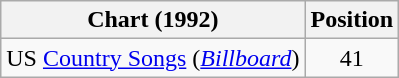<table class="wikitable sortable">
<tr>
<th scope="col">Chart (1992)</th>
<th scope="col">Position</th>
</tr>
<tr>
<td>US <a href='#'>Country Songs</a> (<em><a href='#'>Billboard</a></em>)</td>
<td align="center">41</td>
</tr>
</table>
